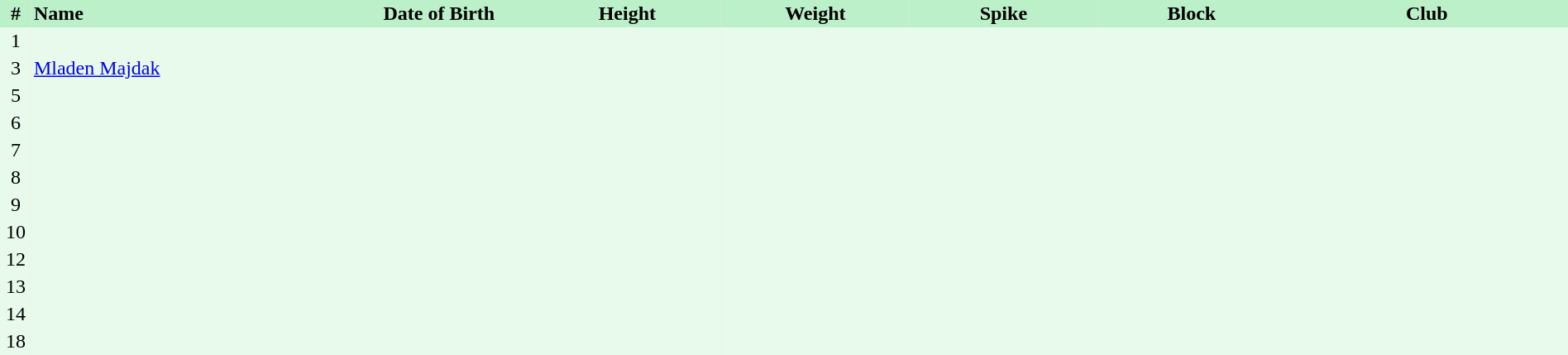<table border=0 cellpadding=2 cellspacing=0  |- bgcolor=#FFECCE style=text-align:center; font-size:90%; width=100%>
<tr bgcolor=#BBF0C9>
<th width=2%>#</th>
<th align=left width=20%>Name</th>
<th width=12%>Date of Birth</th>
<th width=12%>Height</th>
<th width=12%>Weight</th>
<th width=12%>Spike</th>
<th width=12%>Block</th>
<th width=20%>Club</th>
</tr>
<tr bgcolor=#E7FAEC>
<td>1</td>
<td align=left></td>
<td align=right></td>
<td></td>
<td></td>
<td></td>
<td></td>
<td></td>
</tr>
<tr bgcolor=#E7FAEC>
<td>3</td>
<td align=left><a href='#'>Mladen Majdak</a></td>
<td align="right"></td>
<td></td>
<td></td>
<td></td>
<td></td>
<td></td>
</tr>
<tr bgcolor=#E7FAEC>
<td>5</td>
<td align=left></td>
<td align=right></td>
<td></td>
<td></td>
<td></td>
<td></td>
<td></td>
</tr>
<tr bgcolor=#E7FAEC>
<td>6</td>
<td align=left></td>
<td align=right></td>
<td></td>
<td></td>
<td></td>
<td></td>
<td></td>
</tr>
<tr bgcolor=#E7FAEC>
<td>7</td>
<td align=left></td>
<td align=right></td>
<td></td>
<td></td>
<td></td>
<td></td>
<td></td>
</tr>
<tr bgcolor=#E7FAEC>
<td>8</td>
<td align=left></td>
<td align=right></td>
<td></td>
<td></td>
<td></td>
<td></td>
<td></td>
</tr>
<tr bgcolor=#E7FAEC>
<td>9</td>
<td align=left></td>
<td align=right></td>
<td></td>
<td></td>
<td></td>
<td></td>
<td></td>
</tr>
<tr bgcolor=#E7FAEC>
<td>10</td>
<td align=left></td>
<td align=right></td>
<td></td>
<td></td>
<td></td>
<td></td>
<td></td>
</tr>
<tr bgcolor=#E7FAEC>
<td>12</td>
<td align=left></td>
<td align=right></td>
<td></td>
<td></td>
<td></td>
<td></td>
<td></td>
</tr>
<tr bgcolor=#E7FAEC>
<td>13</td>
<td align=left></td>
<td align=right></td>
<td></td>
<td></td>
<td></td>
<td></td>
<td></td>
</tr>
<tr bgcolor=#E7FAEC>
<td>14</td>
<td align=left></td>
<td align=right></td>
<td></td>
<td></td>
<td></td>
<td></td>
<td></td>
</tr>
<tr bgcolor=#E7FAEC>
<td>18</td>
<td align=left></td>
<td align=right></td>
<td></td>
<td></td>
<td></td>
<td></td>
<td></td>
</tr>
</table>
